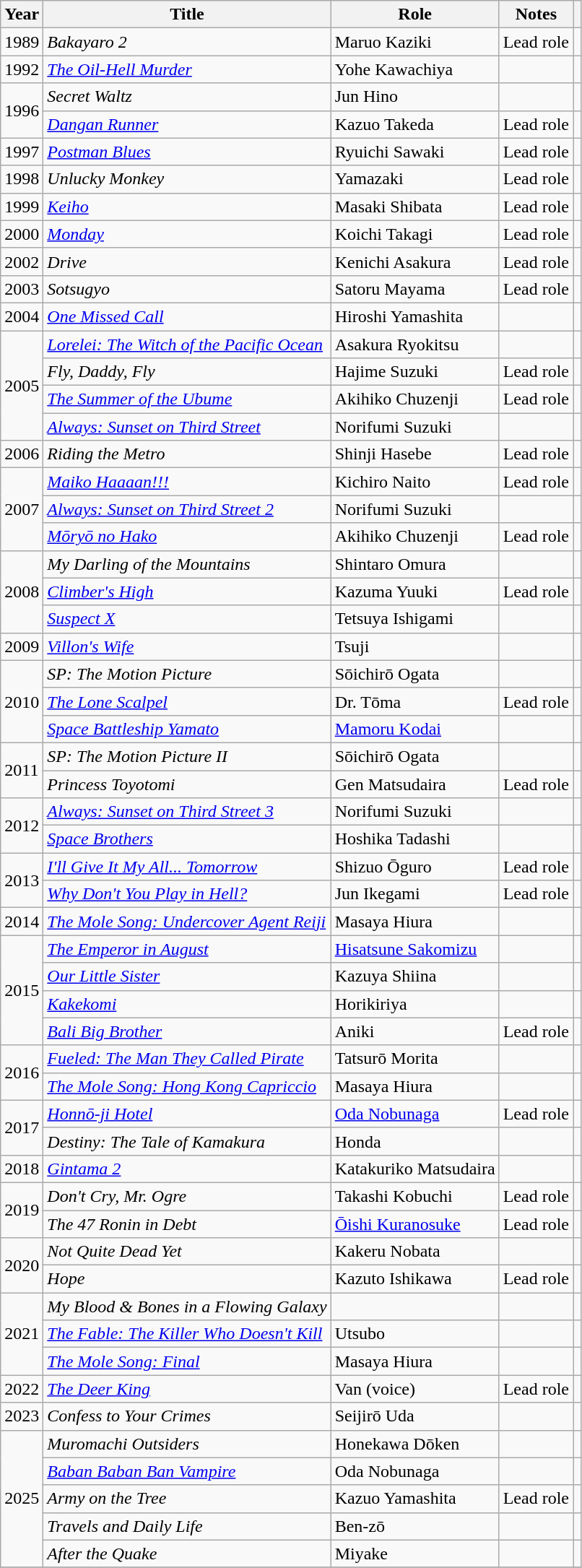<table class="wikitable sortable">
<tr>
<th>Year</th>
<th>Title</th>
<th>Role</th>
<th class="unsortable">Notes</th>
<th class="unsortable"></th>
</tr>
<tr>
<td>1989</td>
<td><em>Bakayaro 2</em></td>
<td>Maruo Kaziki</td>
<td>Lead role</td>
<td></td>
</tr>
<tr>
<td>1992</td>
<td><em><a href='#'>The Oil-Hell Murder</a></em></td>
<td>Yohe Kawachiya</td>
<td></td>
<td></td>
</tr>
<tr>
<td rowspan="2">1996</td>
<td><em>Secret Waltz</em></td>
<td>Jun Hino</td>
<td></td>
<td></td>
</tr>
<tr>
<td><em><a href='#'>Dangan Runner</a></em></td>
<td>Kazuo Takeda</td>
<td>Lead role</td>
<td></td>
</tr>
<tr>
<td>1997</td>
<td><em><a href='#'>Postman Blues</a></em></td>
<td>Ryuichi Sawaki</td>
<td>Lead role</td>
<td></td>
</tr>
<tr>
<td>1998</td>
<td><em>Unlucky Monkey</em></td>
<td>Yamazaki</td>
<td>Lead role</td>
<td></td>
</tr>
<tr>
<td>1999</td>
<td><em><a href='#'>Keiho</a></em></td>
<td>Masaki Shibata</td>
<td>Lead role</td>
<td></td>
</tr>
<tr>
<td>2000</td>
<td><em><a href='#'>Monday</a></em></td>
<td>Koichi Takagi</td>
<td>Lead role</td>
<td></td>
</tr>
<tr>
<td>2002</td>
<td><em>Drive</em></td>
<td>Kenichi Asakura</td>
<td>Lead role</td>
<td></td>
</tr>
<tr>
<td>2003</td>
<td><em>Sotsugyo</em></td>
<td>Satoru Mayama</td>
<td>Lead role</td>
<td></td>
</tr>
<tr>
<td>2004</td>
<td><em><a href='#'>One Missed Call</a></em></td>
<td>Hiroshi Yamashita</td>
<td></td>
<td></td>
</tr>
<tr>
<td rowspan="4">2005</td>
<td><em><a href='#'>Lorelei: The Witch of the Pacific Ocean</a></em></td>
<td>Asakura Ryokitsu</td>
<td></td>
<td></td>
</tr>
<tr>
<td><em>Fly, Daddy, Fly</em></td>
<td>Hajime Suzuki</td>
<td>Lead role</td>
<td></td>
</tr>
<tr>
<td><em><a href='#'>The Summer of the Ubume</a></em></td>
<td>Akihiko Chuzenji</td>
<td>Lead role</td>
<td></td>
</tr>
<tr>
<td><em><a href='#'>Always: Sunset on Third Street</a></em></td>
<td>Norifumi Suzuki</td>
<td></td>
<td></td>
</tr>
<tr>
<td>2006</td>
<td><em>Riding the Metro</em></td>
<td>Shinji Hasebe</td>
<td>Lead role</td>
<td></td>
</tr>
<tr>
<td rowspan="3">2007</td>
<td><em><a href='#'>Maiko Haaaan!!!</a></em></td>
<td>Kichiro Naito</td>
<td>Lead role</td>
<td></td>
</tr>
<tr>
<td><em><a href='#'>Always: Sunset on Third Street 2</a></em></td>
<td>Norifumi Suzuki</td>
<td></td>
<td></td>
</tr>
<tr>
<td><em><a href='#'>Mōryō no Hako</a></em></td>
<td>Akihiko Chuzenji</td>
<td>Lead role</td>
<td></td>
</tr>
<tr>
<td rowspan="3">2008</td>
<td><em>My Darling of the Mountains</em></td>
<td>Shintaro Omura</td>
<td></td>
<td></td>
</tr>
<tr>
<td><em><a href='#'>Climber's High</a></em></td>
<td>Kazuma Yuuki</td>
<td>Lead role</td>
<td></td>
</tr>
<tr>
<td><em><a href='#'>Suspect X</a></em></td>
<td>Tetsuya Ishigami</td>
<td></td>
<td></td>
</tr>
<tr>
<td>2009</td>
<td><em><a href='#'>Villon's Wife</a></em></td>
<td>Tsuji</td>
<td></td>
<td></td>
</tr>
<tr>
<td rowspan="3">2010</td>
<td><em>SP: The Motion Picture</em></td>
<td>Sōichirō Ogata</td>
<td></td>
<td></td>
</tr>
<tr>
<td><em><a href='#'>The Lone Scalpel</a></em></td>
<td>Dr. Tōma</td>
<td>Lead role</td>
<td></td>
</tr>
<tr>
<td><em><a href='#'>Space Battleship Yamato</a></em></td>
<td><a href='#'>Mamoru Kodai</a></td>
<td></td>
<td></td>
</tr>
<tr>
<td rowspan="2">2011</td>
<td><em>SP: The Motion Picture II</em></td>
<td>Sōichirō Ogata</td>
<td></td>
<td></td>
</tr>
<tr>
<td><em>Princess Toyotomi</em></td>
<td>Gen Matsudaira</td>
<td>Lead role</td>
<td></td>
</tr>
<tr>
<td rowspan="2">2012</td>
<td><em><a href='#'>Always: Sunset on Third Street 3</a></em></td>
<td>Norifumi Suzuki</td>
<td></td>
<td></td>
</tr>
<tr>
<td><em><a href='#'>Space Brothers</a></em></td>
<td>Hoshika Tadashi</td>
<td></td>
<td></td>
</tr>
<tr>
<td rowspan="2">2013</td>
<td><em><a href='#'>I'll Give It My All... Tomorrow</a></em></td>
<td>Shizuo Ōguro</td>
<td>Lead role</td>
<td></td>
</tr>
<tr>
<td><em><a href='#'>Why Don't You Play in Hell?</a></em></td>
<td>Jun Ikegami</td>
<td>Lead role</td>
<td></td>
</tr>
<tr>
<td>2014</td>
<td><em><a href='#'>The Mole Song: Undercover Agent Reiji</a></em></td>
<td>Masaya Hiura</td>
<td></td>
<td></td>
</tr>
<tr>
<td rowspan="4">2015</td>
<td><em><a href='#'>The Emperor in August</a></em></td>
<td><a href='#'>Hisatsune Sakomizu</a></td>
<td></td>
<td></td>
</tr>
<tr>
<td><em><a href='#'>Our Little Sister</a></em></td>
<td>Kazuya Shiina</td>
<td></td>
<td></td>
</tr>
<tr>
<td><em><a href='#'>Kakekomi</a></em></td>
<td>Horikiriya</td>
<td></td>
<td></td>
</tr>
<tr>
<td><em><a href='#'>Bali Big Brother</a></em></td>
<td>Aniki</td>
<td>Lead role</td>
<td></td>
</tr>
<tr>
<td rowspan="2">2016</td>
<td><em><a href='#'>Fueled: The Man They Called Pirate</a></em></td>
<td>Tatsurō Morita</td>
<td></td>
<td></td>
</tr>
<tr>
<td><em><a href='#'>The Mole Song: Hong Kong Capriccio</a></em></td>
<td>Masaya Hiura</td>
<td></td>
<td></td>
</tr>
<tr>
<td rowspan="2">2017</td>
<td><em><a href='#'>Honnō-ji Hotel</a></em></td>
<td><a href='#'>Oda Nobunaga</a></td>
<td>Lead role</td>
<td></td>
</tr>
<tr>
<td><em>Destiny: The Tale of Kamakura</em></td>
<td>Honda</td>
<td></td>
<td></td>
</tr>
<tr>
<td>2018</td>
<td><em><a href='#'>Gintama 2</a></em></td>
<td>Katakuriko Matsudaira</td>
<td></td>
<td></td>
</tr>
<tr>
<td rowspan="2">2019</td>
<td><em>Don't Cry, Mr. Ogre</em></td>
<td>Takashi Kobuchi</td>
<td>Lead role</td>
<td></td>
</tr>
<tr>
<td><em>The 47 Ronin in Debt</em></td>
<td><a href='#'>Ōishi Kuranosuke</a></td>
<td>Lead role</td>
<td></td>
</tr>
<tr>
<td rowspan="2">2020</td>
<td><em>Not Quite Dead Yet</em></td>
<td>Kakeru Nobata</td>
<td></td>
<td></td>
</tr>
<tr>
<td><em>Hope</em></td>
<td>Kazuto Ishikawa</td>
<td>Lead role</td>
<td></td>
</tr>
<tr>
<td rowspan="3">2021</td>
<td><em>My Blood & Bones in a Flowing Galaxy</em></td>
<td></td>
<td></td>
<td></td>
</tr>
<tr>
<td><em><a href='#'>The Fable: The Killer Who Doesn't Kill</a></em></td>
<td>Utsubo</td>
<td></td>
<td></td>
</tr>
<tr>
<td><em><a href='#'>The Mole Song: Final</a></em></td>
<td>Masaya Hiura</td>
<td></td>
<td></td>
</tr>
<tr>
<td rowspan="1">2022</td>
<td><em><a href='#'>The Deer King</a></em></td>
<td>Van (voice)</td>
<td>Lead role</td>
<td></td>
</tr>
<tr>
<td rowspan="1">2023</td>
<td><em>Confess to Your Crimes</em></td>
<td>Seijirō Uda</td>
<td></td>
<td></td>
</tr>
<tr>
<td rowspan="5">2025</td>
<td><em>Muromachi Outsiders</em></td>
<td>Honekawa Dōken</td>
<td></td>
<td></td>
</tr>
<tr>
<td><em><a href='#'>Baban Baban Ban Vampire</a></em></td>
<td>Oda Nobunaga</td>
<td></td>
<td></td>
</tr>
<tr>
<td><em>Army on the Tree</em></td>
<td>Kazuo Yamashita</td>
<td>Lead role</td>
<td></td>
</tr>
<tr>
<td><em>Travels and Daily Life</em></td>
<td>Ben-zō</td>
<td></td>
<td></td>
</tr>
<tr>
<td><em>After the Quake</em></td>
<td>Miyake</td>
<td></td>
<td></td>
</tr>
<tr>
</tr>
</table>
